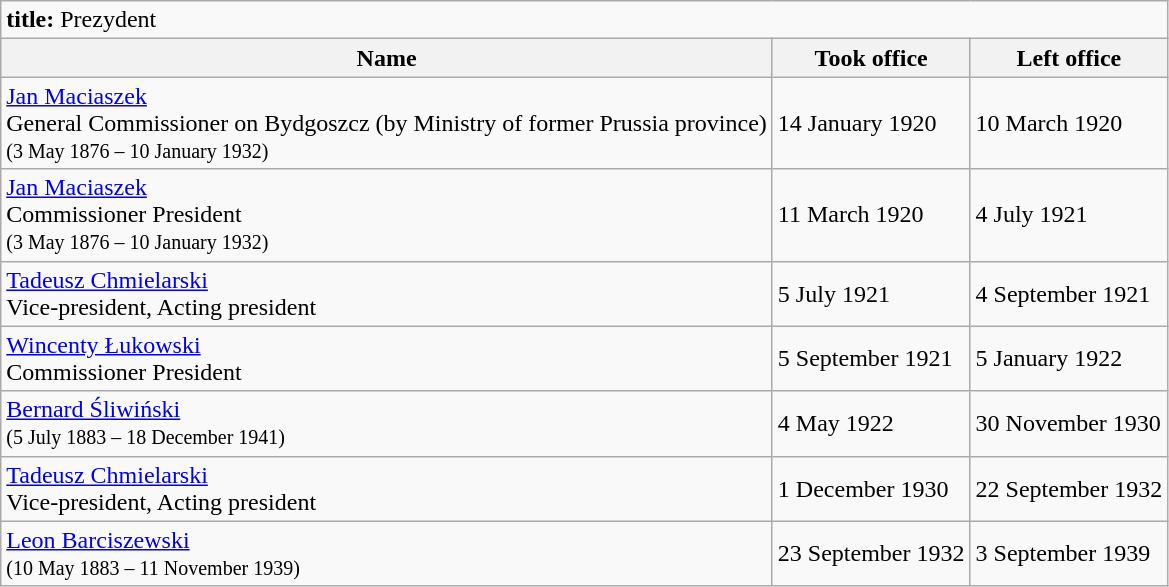<table class=wikitable>
<tr>
<td colspan=3><strong>title:</strong> Prezydent</td>
</tr>
<tr>
<th>Name</th>
<th>Took office</th>
<th>Left office</th>
</tr>
<tr>
<td><a href='#'>Jan Maciaszek</a> <br>General Commissioner on Bydgoszcz (by Ministry of former Prussia province) <br><small>(3 May 1876 – 10 January 1932)</small></td>
<td>14 January 1920</td>
<td>10 March 1920</td>
</tr>
<tr>
<td><a href='#'>Jan Maciaszek</a> <br>Commissioner President <br><small>(3 May 1876 – 10 January 1932)</small></td>
<td>11 March 1920</td>
<td>4 July 1921</td>
</tr>
<tr>
<td><a href='#'>Tadeusz Chmielarski</a> <br>Vice-president, Acting president</td>
<td>5 July 1921</td>
<td>4 September 1921</td>
</tr>
<tr>
<td><a href='#'>Wincenty Łukowski</a> <br>Commissioner President</td>
<td>5 September 1921</td>
<td>5 January 1922</td>
</tr>
<tr>
<td><a href='#'>Bernard Śliwiński</a> <br><small>(5 July 1883 – 18 December 1941)</small></td>
<td>4 May 1922</td>
<td>30 November 1930</td>
</tr>
<tr>
<td><a href='#'>Tadeusz Chmielarski</a> <br>Vice-president, Acting president</td>
<td>1 December 1930</td>
<td>22 September 1932</td>
</tr>
<tr>
<td><a href='#'>Leon Barciszewski</a> <br><small>(10 May 1883 – 11 November 1939)</small></td>
<td>23 September 1932</td>
<td>3 September 1939</td>
</tr>
</table>
